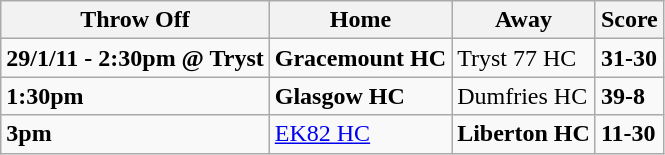<table class="wikitable">
<tr>
<th><strong>Throw Off</strong></th>
<th><strong>Home</strong></th>
<th><strong>Away</strong></th>
<th><strong>Score</strong></th>
</tr>
<tr>
<td><strong>29/1/11 - 2:30pm @ Tryst</strong></td>
<td><strong>Gracemount HC</strong></td>
<td>Tryst 77 HC</td>
<td><strong>31-30</strong></td>
</tr>
<tr>
<td><strong>1:30pm</strong></td>
<td><strong>Glasgow HC</strong></td>
<td>Dumfries HC</td>
<td><strong>39-8</strong></td>
</tr>
<tr>
<td><strong>3pm</strong></td>
<td><a href='#'>EK82 HC</a></td>
<td><strong>Liberton HC</strong></td>
<td><strong>11-30</strong></td>
</tr>
</table>
